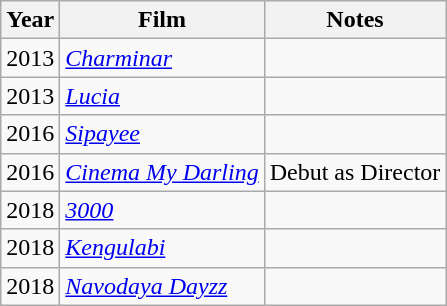<table class="wikitable sortable">
<tr>
<th>Year</th>
<th>Film</th>
<th class="unsortable">Notes</th>
</tr>
<tr>
<td>2013</td>
<td><em><a href='#'>Charminar</a></em></td>
<td></td>
</tr>
<tr>
<td>2013</td>
<td><em><a href='#'>Lucia</a></em></td>
<td></td>
</tr>
<tr>
<td>2016</td>
<td><em><a href='#'>Sipayee</a></em></td>
<td></td>
</tr>
<tr>
<td>2016</td>
<td><em><a href='#'>Cinema My Darling</a></em></td>
<td>Debut as Director</td>
</tr>
<tr>
<td>2018</td>
<td><em><a href='#'>3000</a></em></td>
<td></td>
</tr>
<tr>
<td>2018</td>
<td><em><a href='#'>Kengulabi</a></em></td>
<td></td>
</tr>
<tr>
<td>2018</td>
<td><em><a href='#'>Navodaya Dayzz</a></em></td>
<td></td>
</tr>
</table>
